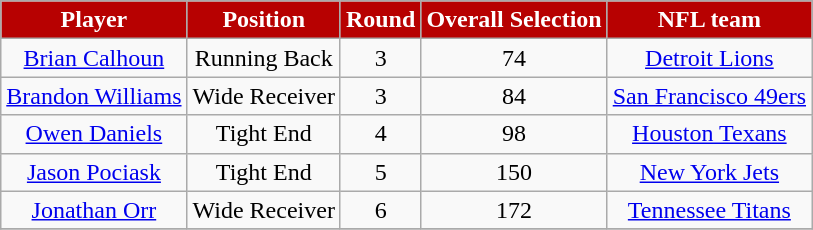<table class="wikitable" style="text-align:center">
<tr style="background:#B70101; color:#fff;">
<td><strong>Player</strong></td>
<td><strong>Position</strong></td>
<td><strong>Round</strong></td>
<td><strong>Overall Selection</strong></td>
<td><strong>NFL team</strong></td>
</tr>
<tr>
<td><a href='#'>Brian Calhoun</a></td>
<td>Running Back</td>
<td>3</td>
<td>74</td>
<td><a href='#'>Detroit Lions</a></td>
</tr>
<tr>
<td><a href='#'>Brandon Williams</a></td>
<td>Wide Receiver</td>
<td>3</td>
<td>84</td>
<td><a href='#'>San Francisco 49ers</a></td>
</tr>
<tr>
<td><a href='#'>Owen Daniels</a></td>
<td>Tight End</td>
<td>4</td>
<td>98</td>
<td><a href='#'>Houston Texans</a></td>
</tr>
<tr>
<td><a href='#'>Jason Pociask</a></td>
<td>Tight End</td>
<td>5</td>
<td>150</td>
<td><a href='#'>New York Jets</a></td>
</tr>
<tr>
<td><a href='#'>Jonathan Orr</a></td>
<td>Wide Receiver</td>
<td>6</td>
<td>172</td>
<td><a href='#'>Tennessee Titans</a></td>
</tr>
<tr>
</tr>
</table>
